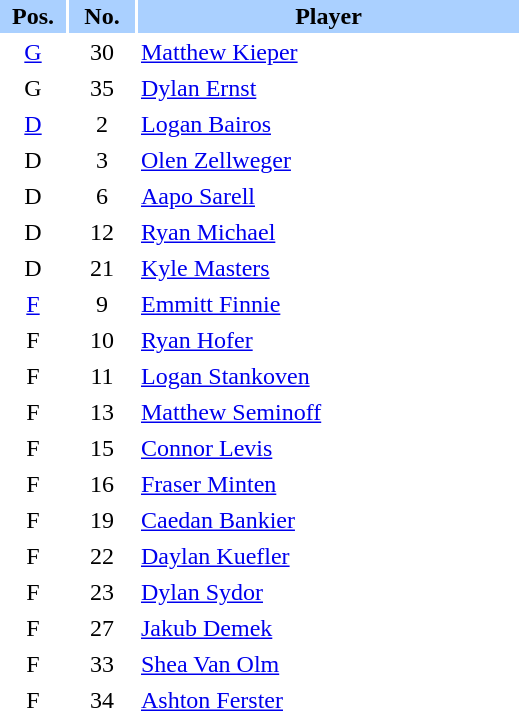<table border="0" cellspacing="2" cellpadding="2">
<tr bgcolor=AAD0FF>
<th width=40>Pos.</th>
<th width=40>No.</th>
<th width=250>Player</th>
</tr>
<tr>
<td style="text-align:center;"><a href='#'>G</a></td>
<td style="text-align:center;">30</td>
<td><a href='#'>Matthew Kieper</a></td>
</tr>
<tr>
<td style="text-align:center;">G</td>
<td style="text-align:center;">35</td>
<td><a href='#'>Dylan Ernst</a></td>
</tr>
<tr>
<td style="text-align:center;"><a href='#'>D</a></td>
<td style="text-align:center;">2</td>
<td><a href='#'>Logan Bairos</a></td>
</tr>
<tr>
<td style="text-align:center;">D</td>
<td style="text-align:center;">3</td>
<td><a href='#'>Olen Zellweger</a></td>
</tr>
<tr>
<td style="text-align:center;">D</td>
<td style="text-align:center;">6</td>
<td><a href='#'>Aapo Sarell</a></td>
</tr>
<tr>
<td style="text-align:center;">D</td>
<td style="text-align:center;">12</td>
<td><a href='#'>Ryan Michael</a></td>
</tr>
<tr>
<td style="text-align:center;">D</td>
<td style="text-align:center;">21</td>
<td><a href='#'>Kyle Masters</a></td>
</tr>
<tr>
<td style="text-align:center;"><a href='#'>F</a></td>
<td style="text-align:center;">9</td>
<td><a href='#'>Emmitt Finnie</a></td>
</tr>
<tr>
<td style="text-align:center;">F</td>
<td style="text-align:center;">10</td>
<td><a href='#'>Ryan Hofer</a></td>
</tr>
<tr>
<td style="text-align:center;">F</td>
<td style="text-align:center;">11</td>
<td><a href='#'>Logan Stankoven</a></td>
</tr>
<tr>
<td style="text-align:center;">F</td>
<td style="text-align:center;">13</td>
<td><a href='#'>Matthew Seminoff</a></td>
</tr>
<tr>
<td style="text-align:center;">F</td>
<td style="text-align:center;">15</td>
<td><a href='#'>Connor Levis</a></td>
</tr>
<tr>
<td style="text-align:center;">F</td>
<td style="text-align:center;">16</td>
<td><a href='#'>Fraser Minten</a></td>
</tr>
<tr>
<td style="text-align:center;">F</td>
<td style="text-align:center;">19</td>
<td><a href='#'>Caedan Bankier</a></td>
</tr>
<tr>
<td style="text-align:center;">F</td>
<td style="text-align:center;">22</td>
<td><a href='#'>Daylan Kuefler</a></td>
</tr>
<tr>
<td style="text-align:center;">F</td>
<td style="text-align:center;">23</td>
<td><a href='#'>Dylan Sydor</a></td>
</tr>
<tr>
<td style="text-align:center;">F</td>
<td style="text-align:center;">27</td>
<td><a href='#'>Jakub Demek</a></td>
</tr>
<tr>
<td style="text-align:center;">F</td>
<td style="text-align:center;">33</td>
<td><a href='#'>Shea Van Olm</a></td>
</tr>
<tr>
<td style="text-align:center;">F</td>
<td style="text-align:center;">34</td>
<td><a href='#'>Ashton Ferster</a></td>
</tr>
</table>
